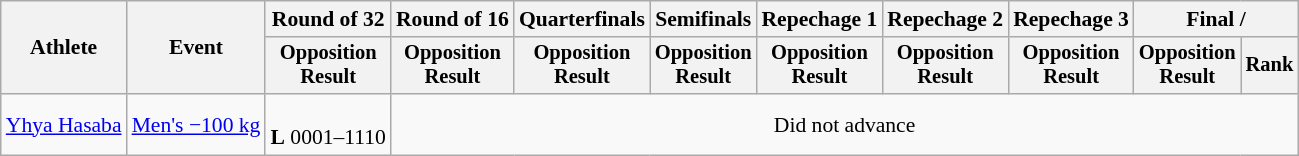<table class="wikitable" style="font-size:90%">
<tr>
<th rowspan="2">Athlete</th>
<th rowspan="2">Event</th>
<th>Round of 32</th>
<th>Round of 16</th>
<th>Quarterfinals</th>
<th>Semifinals</th>
<th>Repechage 1</th>
<th>Repechage 2</th>
<th>Repechage 3</th>
<th colspan=2>Final / </th>
</tr>
<tr style="font-size:95%">
<th>Opposition<br>Result</th>
<th>Opposition<br>Result</th>
<th>Opposition<br>Result</th>
<th>Opposition<br>Result</th>
<th>Opposition<br>Result</th>
<th>Opposition<br>Result</th>
<th>Opposition<br>Result</th>
<th>Opposition<br>Result</th>
<th>Rank</th>
</tr>
<tr align=center>
<td align=left><a href='#'>Yhya Hasaba</a></td>
<td align=left><a href='#'>Men's −100 kg</a></td>
<td><br><strong>L</strong> 0001–1110</td>
<td colspan=8>Did not advance</td>
</tr>
</table>
